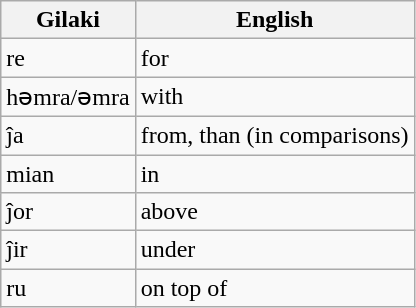<table class="wikitable">
<tr>
<th>Gilaki</th>
<th>English</th>
</tr>
<tr>
<td>re</td>
<td>for</td>
</tr>
<tr>
<td>həmra/əmra</td>
<td>with</td>
</tr>
<tr>
<td>ĵa</td>
<td>from, than (in comparisons)</td>
</tr>
<tr>
<td>mian</td>
<td>in</td>
</tr>
<tr>
<td>ĵor</td>
<td>above</td>
</tr>
<tr>
<td>ĵir</td>
<td>under</td>
</tr>
<tr>
<td>ru</td>
<td>on top of</td>
</tr>
</table>
